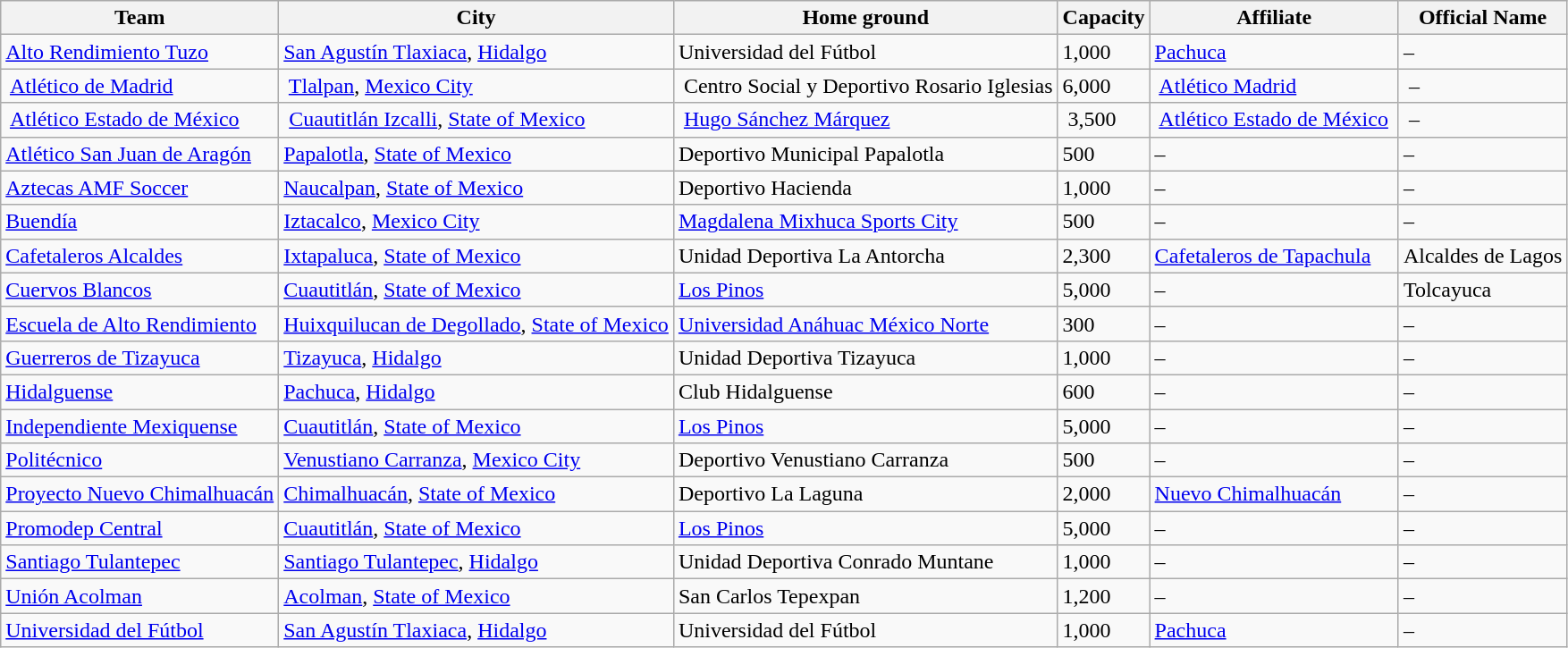<table class="wikitable sortable">
<tr>
<th>Team</th>
<th>City</th>
<th>Home ground</th>
<th>Capacity</th>
<th>Affiliate</th>
<th>Official Name</th>
</tr>
<tr>
<td><a href='#'>Alto Rendimiento Tuzo</a></td>
<td><a href='#'>San Agustín Tlaxiaca</a>, <a href='#'>Hidalgo</a></td>
<td>Universidad del Fútbol</td>
<td>1,000</td>
<td><a href='#'>Pachuca</a></td>
<td>–</td>
</tr>
<tr>
<td> <a href='#'>Atlético de Madrid</a> </td>
<td> <a href='#'>Tlalpan</a>, <a href='#'>Mexico City</a> </td>
<td> Centro Social y Deportivo Rosario Iglesias</td>
<td>6,000 </td>
<td> <a href='#'>Atlético Madrid</a> </td>
<td> –</td>
</tr>
<tr>
<td> <a href='#'>Atlético Estado de México</a> </td>
<td> <a href='#'>Cuautitlán Izcalli</a>, <a href='#'>State of Mexico</a> </td>
<td> <a href='#'>Hugo Sánchez Márquez</a> </td>
<td> 3,500</td>
<td> <a href='#'>Atlético Estado de México</a> </td>
<td> –</td>
</tr>
<tr>
<td><a href='#'>Atlético San Juan de Aragón</a></td>
<td><a href='#'>Papalotla</a>, <a href='#'>State of Mexico</a></td>
<td>Deportivo Municipal Papalotla</td>
<td>500</td>
<td>–</td>
<td>–</td>
</tr>
<tr>
<td><a href='#'>Aztecas AMF Soccer</a></td>
<td><a href='#'>Naucalpan</a>, <a href='#'>State of Mexico</a></td>
<td>Deportivo Hacienda</td>
<td>1,000</td>
<td>–</td>
<td>–</td>
</tr>
<tr>
<td><a href='#'>Buendía</a></td>
<td><a href='#'>Iztacalco</a>, <a href='#'>Mexico City</a></td>
<td><a href='#'>Magdalena Mixhuca Sports City</a></td>
<td>500</td>
<td>–</td>
<td>–</td>
</tr>
<tr>
<td><a href='#'>Cafetaleros Alcaldes</a></td>
<td><a href='#'>Ixtapaluca</a>, <a href='#'>State of Mexico</a></td>
<td>Unidad Deportiva La Antorcha</td>
<td>2,300</td>
<td><a href='#'>Cafetaleros de Tapachula</a></td>
<td>Alcaldes de Lagos</td>
</tr>
<tr>
<td><a href='#'>Cuervos Blancos</a></td>
<td><a href='#'>Cuautitlán</a>, <a href='#'>State of Mexico</a></td>
<td><a href='#'>Los Pinos</a></td>
<td>5,000</td>
<td>–</td>
<td>Tolcayuca</td>
</tr>
<tr>
<td><a href='#'>Escuela de Alto Rendimiento</a></td>
<td><a href='#'>Huixquilucan de Degollado</a>, <a href='#'>State of Mexico</a></td>
<td><a href='#'>Universidad Anáhuac México Norte</a></td>
<td>300</td>
<td>–</td>
<td>–</td>
</tr>
<tr>
<td><a href='#'>Guerreros de Tizayuca</a></td>
<td><a href='#'>Tizayuca</a>, <a href='#'>Hidalgo</a></td>
<td>Unidad Deportiva Tizayuca</td>
<td>1,000</td>
<td>–</td>
<td>–</td>
</tr>
<tr>
<td><a href='#'>Hidalguense</a></td>
<td><a href='#'>Pachuca</a>, <a href='#'>Hidalgo</a></td>
<td>Club Hidalguense</td>
<td>600</td>
<td>–</td>
<td>–</td>
</tr>
<tr>
<td><a href='#'>Independiente Mexiquense</a></td>
<td><a href='#'>Cuautitlán</a>, <a href='#'>State of Mexico</a></td>
<td><a href='#'>Los Pinos</a></td>
<td>5,000</td>
<td>–</td>
<td>–</td>
</tr>
<tr>
<td><a href='#'>Politécnico</a></td>
<td><a href='#'>Venustiano Carranza</a>, <a href='#'>Mexico City</a></td>
<td>Deportivo Venustiano Carranza</td>
<td>500</td>
<td>–</td>
<td>–</td>
</tr>
<tr>
<td><a href='#'>Proyecto Nuevo Chimalhuacán</a></td>
<td><a href='#'>Chimalhuacán</a>, <a href='#'>State of Mexico</a></td>
<td>Deportivo La Laguna</td>
<td>2,000</td>
<td><a href='#'>Nuevo Chimalhuacán</a></td>
<td>–</td>
</tr>
<tr>
<td><a href='#'>Promodep Central</a></td>
<td><a href='#'>Cuautitlán</a>, <a href='#'>State of Mexico</a></td>
<td><a href='#'>Los Pinos</a></td>
<td>5,000</td>
<td>–</td>
<td>–</td>
</tr>
<tr>
<td><a href='#'>Santiago Tulantepec</a></td>
<td><a href='#'>Santiago Tulantepec</a>, <a href='#'>Hidalgo</a></td>
<td>Unidad Deportiva Conrado Muntane</td>
<td>1,000</td>
<td>–</td>
<td>–</td>
</tr>
<tr>
<td><a href='#'>Unión Acolman</a></td>
<td><a href='#'>Acolman</a>, <a href='#'>State of Mexico</a></td>
<td>San Carlos Tepexpan</td>
<td>1,200</td>
<td>–</td>
<td>–</td>
</tr>
<tr>
<td><a href='#'>Universidad del Fútbol</a></td>
<td><a href='#'>San Agustín Tlaxiaca</a>, <a href='#'>Hidalgo</a></td>
<td>Universidad del Fútbol</td>
<td>1,000</td>
<td><a href='#'>Pachuca</a></td>
<td>–</td>
</tr>
</table>
